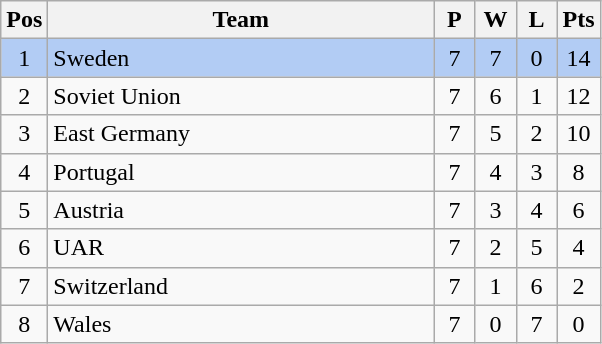<table class="wikitable" style="font-size: 100%">
<tr>
<th width=15>Pos</th>
<th width=250>Team</th>
<th width=20>P</th>
<th width=20>W</th>
<th width=20>L</th>
<th width=20>Pts</th>
</tr>
<tr align=center style="background: #b2ccf4;">
<td>1</td>
<td align="left"> Sweden</td>
<td>7</td>
<td>7</td>
<td>0</td>
<td>14</td>
</tr>
<tr align=center>
<td>2</td>
<td align="left"> Soviet Union</td>
<td>7</td>
<td>6</td>
<td>1</td>
<td>12</td>
</tr>
<tr align=center>
<td>3</td>
<td align="left"> East Germany</td>
<td>7</td>
<td>5</td>
<td>2</td>
<td>10</td>
</tr>
<tr align=center>
<td>4</td>
<td align="left"> Portugal</td>
<td>7</td>
<td>4</td>
<td>3</td>
<td>8</td>
</tr>
<tr align=center>
<td>5</td>
<td align="left"> Austria</td>
<td>7</td>
<td>3</td>
<td>4</td>
<td>6</td>
</tr>
<tr align=center>
<td>6</td>
<td align="left"> UAR</td>
<td>7</td>
<td>2</td>
<td>5</td>
<td>4</td>
</tr>
<tr align=center>
<td>7</td>
<td align="left"> Switzerland</td>
<td>7</td>
<td>1</td>
<td>6</td>
<td>2</td>
</tr>
<tr align=center>
<td>8</td>
<td align="left"> Wales</td>
<td>7</td>
<td>0</td>
<td>7</td>
<td>0</td>
</tr>
</table>
